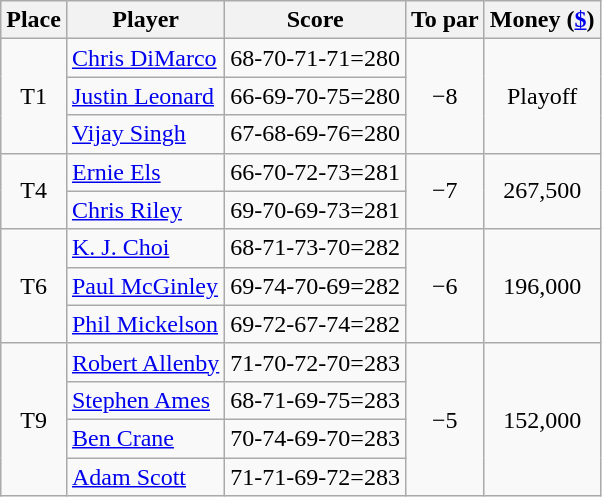<table class="wikitable">
<tr>
<th>Place</th>
<th>Player</th>
<th>Score</th>
<th>To par</th>
<th>Money (<a href='#'>$</a>)</th>
</tr>
<tr>
<td rowspan="3" align="center">T1</td>
<td> <a href='#'>Chris DiMarco</a></td>
<td>68-70-71-71=280</td>
<td rowspan="3" align="center">−8</td>
<td rowspan="3" align="center">Playoff</td>
</tr>
<tr>
<td> <a href='#'>Justin Leonard</a></td>
<td>66-69-70-75=280</td>
</tr>
<tr>
<td> <a href='#'>Vijay Singh</a></td>
<td>67-68-69-76=280</td>
</tr>
<tr>
<td rowspan="2" align="center">T4</td>
<td> <a href='#'>Ernie Els</a></td>
<td>66-70-72-73=281</td>
<td rowspan="2" align="center">−7</td>
<td rowspan="2" align="center">267,500</td>
</tr>
<tr>
<td> <a href='#'>Chris Riley</a></td>
<td>69-70-69-73=281</td>
</tr>
<tr>
<td rowspan="3" align="center">T6</td>
<td> <a href='#'>K. J. Choi</a></td>
<td>68-71-73-70=282</td>
<td rowspan="3" align="center">−6</td>
<td rowspan="3" align="center">196,000</td>
</tr>
<tr>
<td> <a href='#'>Paul McGinley</a></td>
<td>69-74-70-69=282</td>
</tr>
<tr>
<td> <a href='#'>Phil Mickelson</a></td>
<td>69-72-67-74=282</td>
</tr>
<tr>
<td rowspan="4" align="center">T9</td>
<td> <a href='#'>Robert Allenby</a></td>
<td>71-70-72-70=283</td>
<td rowspan="4" align="center">−5</td>
<td rowspan="4" align="center">152,000</td>
</tr>
<tr>
<td> <a href='#'>Stephen Ames</a></td>
<td>68-71-69-75=283</td>
</tr>
<tr>
<td> <a href='#'>Ben Crane</a></td>
<td>70-74-69-70=283</td>
</tr>
<tr>
<td> <a href='#'>Adam Scott</a></td>
<td>71-71-69-72=283</td>
</tr>
</table>
